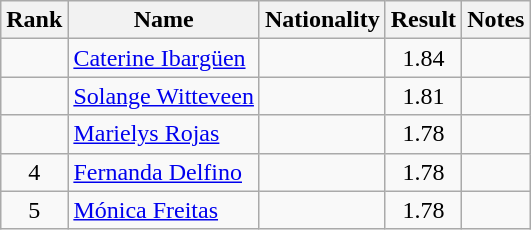<table class="wikitable sortable" style="text-align:center">
<tr>
<th>Rank</th>
<th>Name</th>
<th>Nationality</th>
<th>Result</th>
<th>Notes</th>
</tr>
<tr>
<td></td>
<td align=left><a href='#'>Caterine Ibargüen</a></td>
<td align=left></td>
<td>1.84</td>
<td></td>
</tr>
<tr>
<td></td>
<td align=left><a href='#'>Solange Witteveen</a></td>
<td align=left></td>
<td>1.81</td>
<td></td>
</tr>
<tr>
<td></td>
<td align=left><a href='#'>Marielys Rojas</a></td>
<td align=left></td>
<td>1.78</td>
<td></td>
</tr>
<tr>
<td>4</td>
<td align=left><a href='#'>Fernanda Delfino</a></td>
<td align=left></td>
<td>1.78</td>
<td></td>
</tr>
<tr>
<td>5</td>
<td align=left><a href='#'>Mónica Freitas</a></td>
<td align=left></td>
<td>1.78</td>
<td></td>
</tr>
</table>
